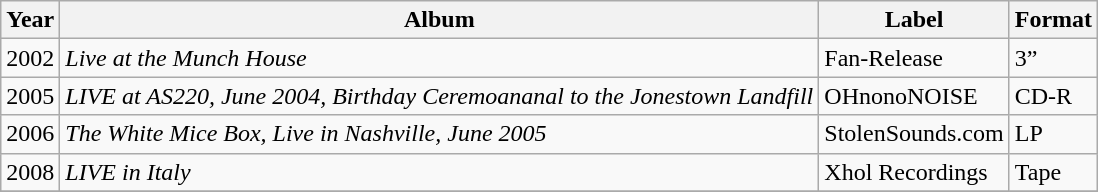<table class="wikitable sortable">
<tr>
<th>Year</th>
<th>Album</th>
<th>Label</th>
<th>Format</th>
</tr>
<tr>
<td>2002</td>
<td><em>Live at the Munch House</em></td>
<td>Fan-Release</td>
<td>3”</td>
</tr>
<tr>
<td>2005</td>
<td><em>LIVE at AS220, June 2004, Birthday Ceremoananal to the Jonestown Landfill</em></td>
<td>OHnonoNOISE</td>
<td>CD-R</td>
</tr>
<tr>
<td>2006</td>
<td><em>The White Mice Box, Live in Nashville, June 2005</em></td>
<td>StolenSounds.com</td>
<td>LP</td>
</tr>
<tr>
<td>2008</td>
<td><em>LIVE in Italy</em></td>
<td>Xhol Recordings</td>
<td>Tape</td>
</tr>
<tr>
</tr>
</table>
